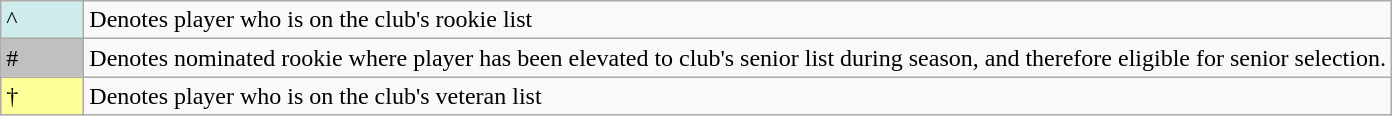<table class="wikitable">
<tr>
<td style="background:#cfecec; border:1px solid #aaa; width:3em;">^</td>
<td>Denotes player who is on the club's rookie list</td>
</tr>
<tr>
<td style="background:silver; border:1px solid #aaa; width:3em;">#</td>
<td>Denotes nominated rookie where player has been elevated to club's senior list during season, and therefore eligible for senior selection.</td>
</tr>
<tr>
<td style="background:#ff9; border:1px solid #aaa; width:3em;">†</td>
<td>Denotes player who is on the club's veteran list</td>
</tr>
</table>
